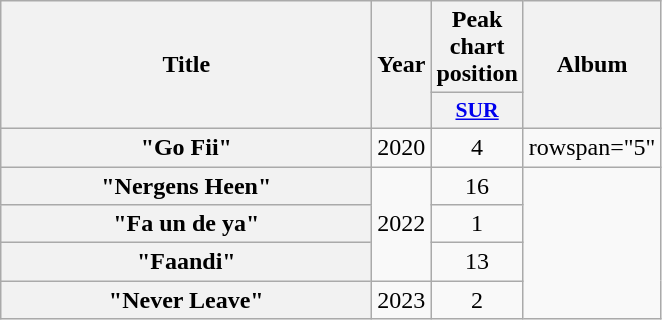<table class="wikitable plainrowheaders" style="text-align:center;">
<tr>
<th scope="col" rowspan="2" style="width:15em;">Title</th>
<th scope="col" rowspan="2" style="width:1em;">Year</th>
<th>Peak chart position</th>
<th scope="col" rowspan="2">Album</th>
</tr>
<tr>
<th scope="col" style="width:3em;font-size:90%;"><a href='#'>SUR</a><br></th>
</tr>
<tr>
<th scope="row">"Go Fii"</th>
<td>2020</td>
<td>4</td>
<td>rowspan="5" </td>
</tr>
<tr>
<th scope="row">"Nergens Heen"</th>
<td rowspan="3">2022</td>
<td>16</td>
</tr>
<tr>
<th scope="row">"Fa un de ya"<br></th>
<td>1</td>
</tr>
<tr>
<th scope="row">"Faandi"<br></th>
<td>13</td>
</tr>
<tr>
<th scope="row">"Never Leave"</th>
<td>2023</td>
<td>2</td>
</tr>
</table>
